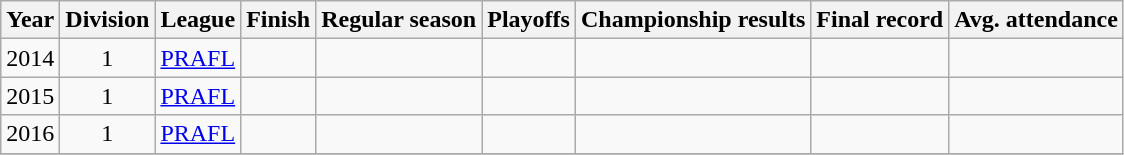<table class="wikitable"  style="text-align: left;">
<tr>
<th>Year</th>
<th>Division</th>
<th>League</th>
<th>Finish</th>
<th>Regular season</th>
<th>Playoffs</th>
<th>Championship results</th>
<th>Final record</th>
<th>Avg. attendance</th>
</tr>
<tr>
<td align=center>2014</td>
<td align=center>1</td>
<td align=center><a href='#'>PRAFL</a></td>
<td align=center></td>
<td align=center></td>
<td align=center></td>
<td></td>
<td align=center></td>
<td align=center></td>
</tr>
<tr>
<td align=center>2015</td>
<td align=center>1</td>
<td align=center><a href='#'>PRAFL</a></td>
<td align=center></td>
<td align=center></td>
<td align=center></td>
<td></td>
<td align=center></td>
<td align=center></td>
</tr>
<tr>
<td align=center>2016</td>
<td align=center>1</td>
<td align=center><a href='#'>PRAFL</a></td>
<td align=center></td>
<td align=center></td>
<td align=center></td>
<td></td>
<td align=center></td>
<td align=center></td>
</tr>
<tr>
</tr>
</table>
